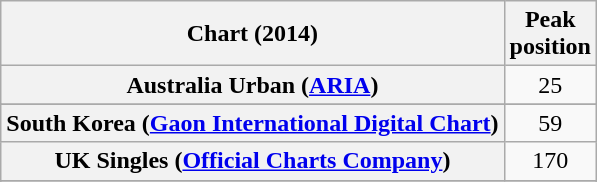<table class="wikitable sortable plainrowheaders">
<tr>
<th>Chart (2014)</th>
<th>Peak<br>position</th>
</tr>
<tr>
<th scope="row">Australia Urban (<a href='#'>ARIA</a>)</th>
<td style="text-align:center;">25</td>
</tr>
<tr>
</tr>
<tr>
</tr>
<tr>
<th scope="row">South Korea (<a href='#'>Gaon International Digital Chart</a>)</th>
<td style="text-align:center;">59</td>
</tr>
<tr>
<th scope="row">UK Singles (<a href='#'>Official Charts Company</a>)</th>
<td style="text-align:center;">170</td>
</tr>
<tr>
</tr>
<tr>
</tr>
<tr>
</tr>
<tr>
</tr>
</table>
